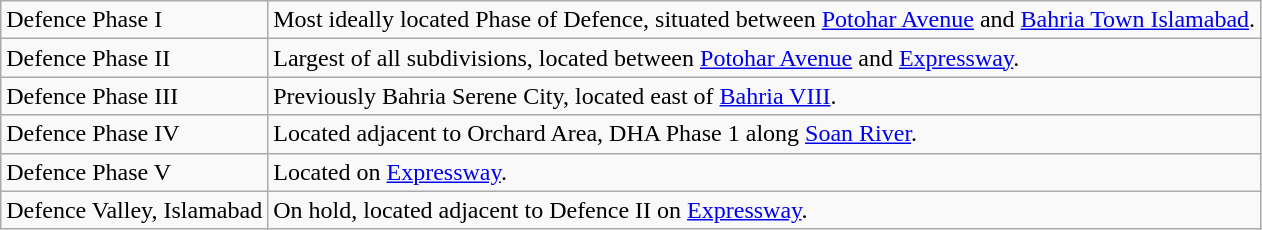<table class="wikitable">
<tr>
<td>Defence Phase I</td>
<td>Most ideally located Phase of Defence, situated between <a href='#'>Potohar Avenue</a> and <a href='#'>Bahria Town Islamabad</a>.</td>
</tr>
<tr>
<td>Defence Phase II</td>
<td>Largest of all subdivisions, located between <a href='#'>Potohar Avenue</a> and <a href='#'>Expressway</a>.</td>
</tr>
<tr>
<td>Defence Phase III</td>
<td>Previously Bahria Serene City, located east of <a href='#'>Bahria VIII</a>.</td>
</tr>
<tr>
<td>Defence Phase IV</td>
<td>Located adjacent to Orchard Area, DHA Phase 1 along <a href='#'>Soan River</a>.</td>
</tr>
<tr>
<td>Defence Phase V</td>
<td>Located on <a href='#'>Expressway</a>.</td>
</tr>
<tr>
<td>Defence Valley, Islamabad</td>
<td>On hold, located adjacent to Defence II on <a href='#'>Expressway</a>.</td>
</tr>
</table>
